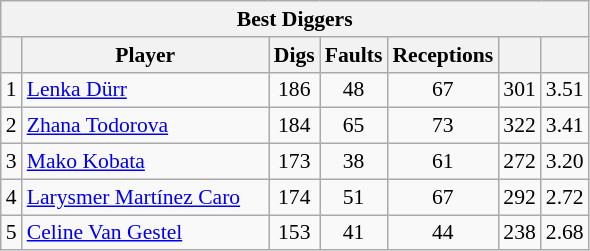<table class="wikitable sortable" style=font-size:90%>
<tr>
<th colspan=7>Best Diggers</th>
</tr>
<tr>
<th></th>
<th width=158>Player</th>
<th width=20>Digs</th>
<th width=20>Faults</th>
<th width=20>Receptions</th>
<th width=20></th>
<th width=20></th>
</tr>
<tr>
<td>1</td>
<td> <a href='#'>Lenka Dürr</a></td>
<td align=center>186</td>
<td align=center>48</td>
<td align=center>67</td>
<td align=center>301</td>
<td align=center>3.51</td>
</tr>
<tr>
<td>2</td>
<td> <a href='#'>Zhana Todorova</a></td>
<td align=center>184</td>
<td align=center>65</td>
<td align=center>73</td>
<td align=center>322</td>
<td align=center>3.41</td>
</tr>
<tr>
<td>3</td>
<td> <a href='#'>Mako Kobata</a></td>
<td align=center>173</td>
<td align=center>38</td>
<td align=center>61</td>
<td align=center>272</td>
<td align=center>3.20</td>
</tr>
<tr>
<td>4</td>
<td> <a href='#'>Larysmer Martínez Caro</a></td>
<td align=center>174</td>
<td align=center>51</td>
<td align=center>67</td>
<td align=center>292</td>
<td align=center>2.72</td>
</tr>
<tr>
<td>5</td>
<td> <a href='#'>Celine Van Gestel</a></td>
<td align=center>153</td>
<td align=center>41</td>
<td align=center>44</td>
<td align=center>238</td>
<td align=center>2.68</td>
</tr>
</table>
